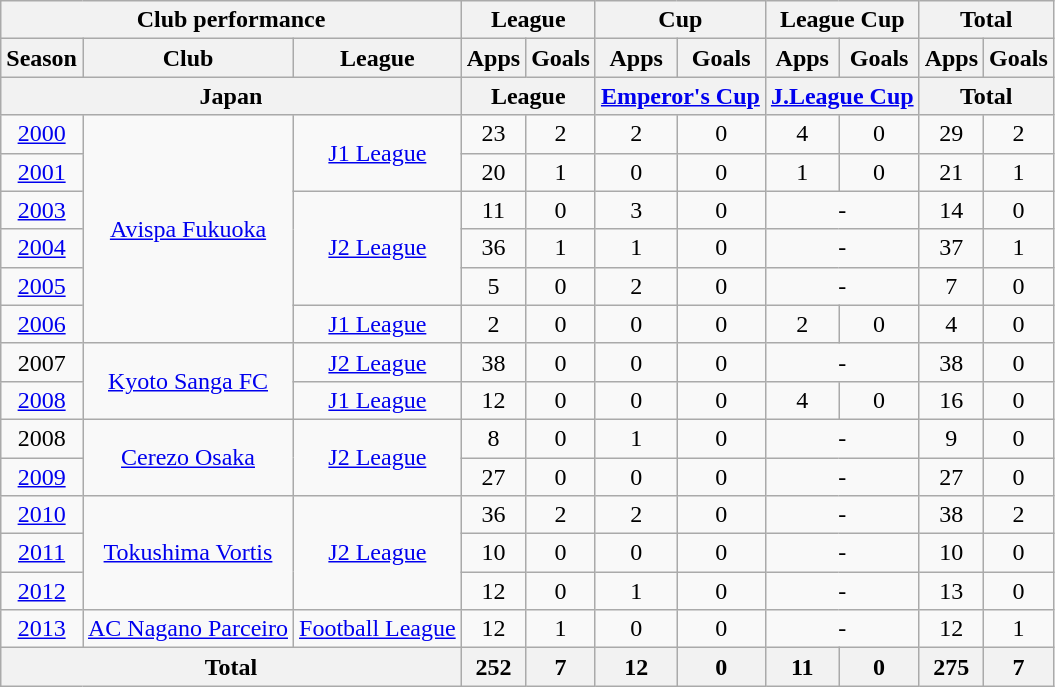<table class="wikitable" style="text-align:center;">
<tr>
<th colspan=3>Club performance</th>
<th colspan=2>League</th>
<th colspan=2>Cup</th>
<th colspan=2>League Cup</th>
<th colspan=2>Total</th>
</tr>
<tr>
<th>Season</th>
<th>Club</th>
<th>League</th>
<th>Apps</th>
<th>Goals</th>
<th>Apps</th>
<th>Goals</th>
<th>Apps</th>
<th>Goals</th>
<th>Apps</th>
<th>Goals</th>
</tr>
<tr>
<th colspan=3>Japan</th>
<th colspan=2>League</th>
<th colspan=2><a href='#'>Emperor's Cup</a></th>
<th colspan=2><a href='#'>J.League Cup</a></th>
<th colspan=2>Total</th>
</tr>
<tr>
<td><a href='#'>2000</a></td>
<td rowspan="6"><a href='#'>Avispa Fukuoka</a></td>
<td rowspan="2"><a href='#'>J1 League</a></td>
<td>23</td>
<td>2</td>
<td>2</td>
<td>0</td>
<td>4</td>
<td>0</td>
<td>29</td>
<td>2</td>
</tr>
<tr>
<td><a href='#'>2001</a></td>
<td>20</td>
<td>1</td>
<td>0</td>
<td>0</td>
<td>1</td>
<td>0</td>
<td>21</td>
<td>1</td>
</tr>
<tr>
<td><a href='#'>2003</a></td>
<td rowspan="3"><a href='#'>J2 League</a></td>
<td>11</td>
<td>0</td>
<td>3</td>
<td>0</td>
<td colspan="2">-</td>
<td>14</td>
<td>0</td>
</tr>
<tr>
<td><a href='#'>2004</a></td>
<td>36</td>
<td>1</td>
<td>1</td>
<td>0</td>
<td colspan="2">-</td>
<td>37</td>
<td>1</td>
</tr>
<tr>
<td><a href='#'>2005</a></td>
<td>5</td>
<td>0</td>
<td>2</td>
<td>0</td>
<td colspan="2">-</td>
<td>7</td>
<td>0</td>
</tr>
<tr>
<td><a href='#'>2006</a></td>
<td><a href='#'>J1 League</a></td>
<td>2</td>
<td>0</td>
<td>0</td>
<td>0</td>
<td>2</td>
<td>0</td>
<td>4</td>
<td>0</td>
</tr>
<tr>
<td>2007</td>
<td rowspan="2"><a href='#'>Kyoto Sanga FC</a></td>
<td><a href='#'>J2 League</a></td>
<td>38</td>
<td>0</td>
<td>0</td>
<td>0</td>
<td colspan="2">-</td>
<td>38</td>
<td>0</td>
</tr>
<tr>
<td><a href='#'>2008</a></td>
<td><a href='#'>J1 League</a></td>
<td>12</td>
<td>0</td>
<td>0</td>
<td>0</td>
<td>4</td>
<td>0</td>
<td>16</td>
<td>0</td>
</tr>
<tr>
<td>2008</td>
<td rowspan="2"><a href='#'>Cerezo Osaka</a></td>
<td rowspan="2"><a href='#'>J2 League</a></td>
<td>8</td>
<td>0</td>
<td>1</td>
<td>0</td>
<td colspan="2">-</td>
<td>9</td>
<td>0</td>
</tr>
<tr>
<td><a href='#'>2009</a></td>
<td>27</td>
<td>0</td>
<td>0</td>
<td>0</td>
<td colspan="2">-</td>
<td>27</td>
<td>0</td>
</tr>
<tr>
<td><a href='#'>2010</a></td>
<td rowspan="3"><a href='#'>Tokushima Vortis</a></td>
<td rowspan="3"><a href='#'>J2 League</a></td>
<td>36</td>
<td>2</td>
<td>2</td>
<td>0</td>
<td colspan="2">-</td>
<td>38</td>
<td>2</td>
</tr>
<tr>
<td><a href='#'>2011</a></td>
<td>10</td>
<td>0</td>
<td>0</td>
<td>0</td>
<td colspan="2">-</td>
<td>10</td>
<td>0</td>
</tr>
<tr>
<td><a href='#'>2012</a></td>
<td>12</td>
<td>0</td>
<td>1</td>
<td>0</td>
<td colspan="2">-</td>
<td>13</td>
<td>0</td>
</tr>
<tr>
<td><a href='#'>2013</a></td>
<td><a href='#'>AC Nagano Parceiro</a></td>
<td><a href='#'>Football League</a></td>
<td>12</td>
<td>1</td>
<td>0</td>
<td>0</td>
<td colspan="2">-</td>
<td>12</td>
<td>1</td>
</tr>
<tr>
<th colspan=3>Total</th>
<th>252</th>
<th>7</th>
<th>12</th>
<th>0</th>
<th>11</th>
<th>0</th>
<th>275</th>
<th>7</th>
</tr>
</table>
